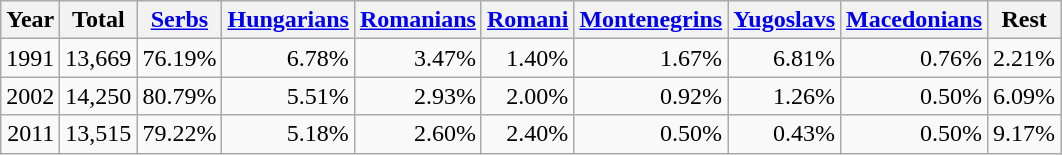<table class="wikitable" style="text-align:right">
<tr>
<th>Year</th>
<th>Total</th>
<th><a href='#'>Serbs</a></th>
<th><a href='#'>Hungarians</a></th>
<th><a href='#'>Romanians</a></th>
<th><a href='#'>Romani</a></th>
<th><a href='#'>Montenegrins</a></th>
<th><a href='#'>Yugoslavs</a></th>
<th><a href='#'>Macedonians</a></th>
<th>Rest</th>
</tr>
<tr>
<td>1991</td>
<td>13,669</td>
<td>76.19%</td>
<td>6.78%</td>
<td>3.47%</td>
<td>1.40%</td>
<td>1.67%</td>
<td>6.81%</td>
<td>0.76%</td>
<td>2.21%</td>
</tr>
<tr>
<td>2002</td>
<td>14,250</td>
<td>80.79%</td>
<td>5.51%</td>
<td>2.93%</td>
<td>2.00%</td>
<td>0.92%</td>
<td>1.26%</td>
<td>0.50%</td>
<td>6.09%</td>
</tr>
<tr>
<td>2011</td>
<td>13,515</td>
<td>79.22%</td>
<td>5.18%</td>
<td>2.60%</td>
<td>2.40%</td>
<td>0.50%</td>
<td>0.43%</td>
<td>0.50%</td>
<td>9.17%</td>
</tr>
</table>
